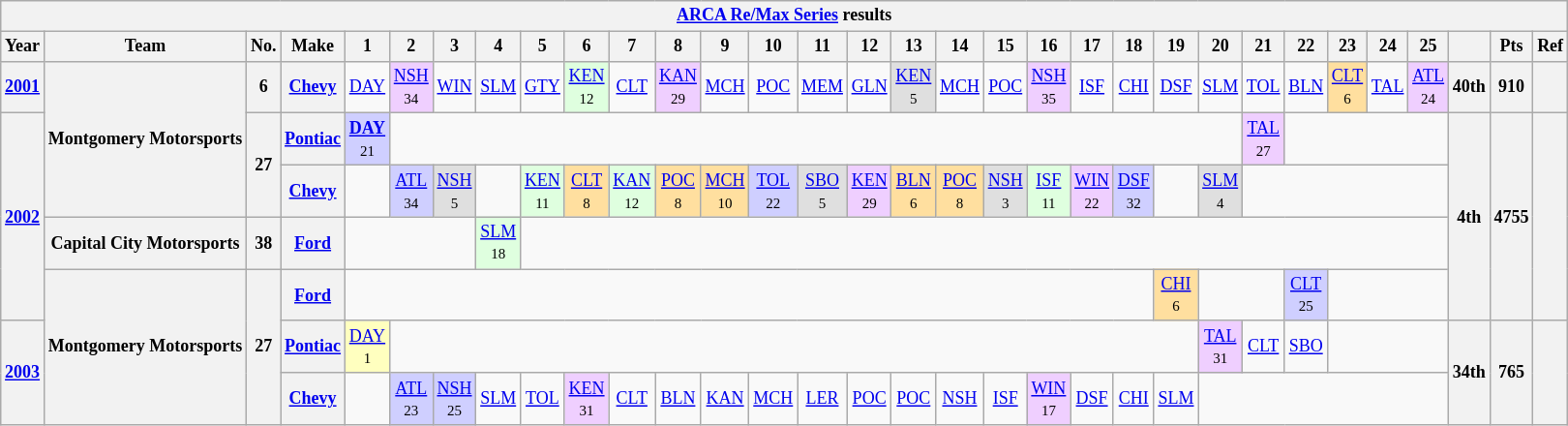<table class="wikitable" style="text-align:center; font-size:75%">
<tr>
<th colspan=45><a href='#'>ARCA Re/Max Series</a> results</th>
</tr>
<tr>
<th>Year</th>
<th>Team</th>
<th>No.</th>
<th>Make</th>
<th>1</th>
<th>2</th>
<th>3</th>
<th>4</th>
<th>5</th>
<th>6</th>
<th>7</th>
<th>8</th>
<th>9</th>
<th>10</th>
<th>11</th>
<th>12</th>
<th>13</th>
<th>14</th>
<th>15</th>
<th>16</th>
<th>17</th>
<th>18</th>
<th>19</th>
<th>20</th>
<th>21</th>
<th>22</th>
<th>23</th>
<th>24</th>
<th>25</th>
<th></th>
<th>Pts</th>
<th>Ref</th>
</tr>
<tr>
<th><a href='#'>2001</a></th>
<th rowspan=3>Montgomery Motorsports</th>
<th>6</th>
<th><a href='#'>Chevy</a></th>
<td><a href='#'>DAY</a></td>
<td style="background:#EFCFFF;"><a href='#'>NSH</a><br><small>34</small></td>
<td><a href='#'>WIN</a></td>
<td><a href='#'>SLM</a></td>
<td><a href='#'>GTY</a></td>
<td style="background:#DFFFDF;"><a href='#'>KEN</a><br><small>12</small></td>
<td><a href='#'>CLT</a></td>
<td style="background:#EFCFFF;"><a href='#'>KAN</a><br><small>29</small></td>
<td><a href='#'>MCH</a></td>
<td><a href='#'>POC</a></td>
<td><a href='#'>MEM</a></td>
<td><a href='#'>GLN</a></td>
<td style="background:#DFDFDF;"><a href='#'>KEN</a><br><small>5</small></td>
<td><a href='#'>MCH</a></td>
<td><a href='#'>POC</a></td>
<td style="background:#EFCFFF;"><a href='#'>NSH</a><br><small>35</small></td>
<td><a href='#'>ISF</a></td>
<td><a href='#'>CHI</a></td>
<td><a href='#'>DSF</a></td>
<td><a href='#'>SLM</a></td>
<td><a href='#'>TOL</a></td>
<td><a href='#'>BLN</a></td>
<td style="background:#FFDF9F;"><a href='#'>CLT</a><br><small>6</small></td>
<td><a href='#'>TAL</a></td>
<td style="background:#EFCFFF;"><a href='#'>ATL</a><br><small>24</small></td>
<th>40th</th>
<th>910</th>
<th></th>
</tr>
<tr>
<th rowspan=4><a href='#'>2002</a></th>
<th rowspan=2>27</th>
<th><a href='#'>Pontiac</a></th>
<td style="background:#CFCFFF;"><strong><a href='#'>DAY</a></strong><br><small>21</small></td>
<td colspan=19></td>
<td style="background:#EFCFFF;"><a href='#'>TAL</a><br><small>27</small></td>
<td colspan=4></td>
<th rowspan=4>4th</th>
<th rowspan=4>4755</th>
<th rowspan=4></th>
</tr>
<tr>
<th><a href='#'>Chevy</a></th>
<td></td>
<td style="background:#CFCFFF;"><a href='#'>ATL</a><br><small>34</small></td>
<td style="background:#DFDFDF;"><a href='#'>NSH</a><br><small>5</small></td>
<td></td>
<td style="background:#DFFFDF;"><a href='#'>KEN</a><br><small>11</small></td>
<td style="background:#FFDF9F;"><a href='#'>CLT</a><br><small>8</small></td>
<td style="background:#DFFFDF;"><a href='#'>KAN</a><br><small>12</small></td>
<td style="background:#FFDF9F;"><a href='#'>POC</a><br><small>8</small></td>
<td style="background:#FFDF9F;"><a href='#'>MCH</a><br><small>10</small></td>
<td style="background:#CFCFFF;"><a href='#'>TOL</a><br><small>22</small></td>
<td style="background:#DFDFDF;"><a href='#'>SBO</a><br><small>5</small></td>
<td style="background:#EFCFFF;"><a href='#'>KEN</a><br><small>29</small></td>
<td style="background:#FFDF9F;"><a href='#'>BLN</a><br><small>6</small></td>
<td style="background:#FFDF9F;"><a href='#'>POC</a><br><small>8</small></td>
<td style="background:#DFDFDF;"><a href='#'>NSH</a><br><small>3</small></td>
<td style="background:#DFFFDF;"><a href='#'>ISF</a><br><small>11</small></td>
<td style="background:#EFCFFF;"><a href='#'>WIN</a><br><small>22</small></td>
<td style="background:#CFCFFF;"><a href='#'>DSF</a><br><small>32</small></td>
<td></td>
<td style="background:#DFDFDF;"><a href='#'>SLM</a><br><small>4</small></td>
<td colspan=5></td>
</tr>
<tr>
<th>Capital City Motorsports</th>
<th>38</th>
<th><a href='#'>Ford</a></th>
<td colspan=3></td>
<td style="background:#DFFFDF;"><a href='#'>SLM</a><br><small>18</small></td>
<td colspan=21></td>
</tr>
<tr>
<th rowspan=3>Montgomery Motorsports</th>
<th rowspan=3>27</th>
<th><a href='#'>Ford</a></th>
<td colspan=18></td>
<td style="background:#FFDF9F;"><a href='#'>CHI</a><br><small>6</small></td>
<td colspan=2></td>
<td style="background:#CFCFFF;"><a href='#'>CLT</a><br><small>25</small></td>
<td colspan=3></td>
</tr>
<tr>
<th rowspan=2><a href='#'>2003</a></th>
<th><a href='#'>Pontiac</a></th>
<td style="background:#FFFFBF;"><a href='#'>DAY</a><br><small>1</small></td>
<td colspan=18></td>
<td style="background:#EFCFFF;"><a href='#'>TAL</a><br><small>31</small></td>
<td><a href='#'>CLT</a></td>
<td><a href='#'>SBO</a></td>
<td colspan=3></td>
<th rowspan=2>34th</th>
<th rowspan=2>765</th>
<th rowspan=2></th>
</tr>
<tr>
<th><a href='#'>Chevy</a></th>
<td></td>
<td style="background:#CFCFFF;"><a href='#'>ATL</a><br><small>23</small></td>
<td style="background:#CFCFFF;"><a href='#'>NSH</a><br><small>25</small></td>
<td><a href='#'>SLM</a></td>
<td><a href='#'>TOL</a></td>
<td style="background:#EFCFFF;"><a href='#'>KEN</a><br><small>31</small></td>
<td><a href='#'>CLT</a></td>
<td><a href='#'>BLN</a></td>
<td><a href='#'>KAN</a></td>
<td><a href='#'>MCH</a></td>
<td><a href='#'>LER</a></td>
<td><a href='#'>POC</a></td>
<td><a href='#'>POC</a></td>
<td><a href='#'>NSH</a></td>
<td><a href='#'>ISF</a></td>
<td style="background:#EFCFFF;"><a href='#'>WIN</a><br><small>17</small></td>
<td><a href='#'>DSF</a></td>
<td><a href='#'>CHI</a></td>
<td><a href='#'>SLM</a></td>
<td colspan=6></td>
</tr>
</table>
